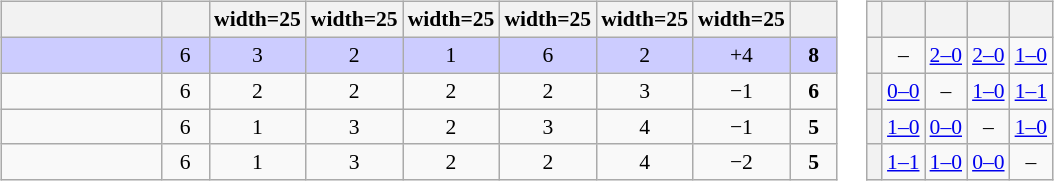<table>
<tr>
<td><br><table class="wikitable" style="text-align: center; font-size: 90%;">
<tr>
<th width=100></th>
<th width=25></th>
<th>width=25</th>
<th>width=25</th>
<th>width=25</th>
<th>width=25</th>
<th>width=25</th>
<th>width=25</th>
<th width=25></th>
</tr>
<tr bgcolor="#ccccff">
<td align="left"></td>
<td>6</td>
<td>3</td>
<td>2</td>
<td>1</td>
<td>6</td>
<td>2</td>
<td>+4</td>
<td><strong>8</strong></td>
</tr>
<tr>
<td align="left"></td>
<td>6</td>
<td>2</td>
<td>2</td>
<td>2</td>
<td>2</td>
<td>3</td>
<td>−1</td>
<td><strong>6</strong></td>
</tr>
<tr>
<td align="left"></td>
<td>6</td>
<td>1</td>
<td>3</td>
<td>2</td>
<td>3</td>
<td>4</td>
<td>−1</td>
<td><strong>5</strong></td>
</tr>
<tr>
<td align="left"></td>
<td>6</td>
<td>1</td>
<td>3</td>
<td>2</td>
<td>2</td>
<td>4</td>
<td>−2</td>
<td><strong>5</strong></td>
</tr>
</table>
</td>
<td><br><table class="wikitable" style="text-align:center; font-size:90%;">
<tr>
<th> </th>
<th></th>
<th></th>
<th></th>
<th></th>
</tr>
<tr>
<th style="text-align:right;"></th>
<td>–</td>
<td><a href='#'>2–0</a></td>
<td><a href='#'>2–0</a></td>
<td><a href='#'>1–0</a></td>
</tr>
<tr>
<th style="text-align:right;"></th>
<td><a href='#'>0–0</a></td>
<td>–</td>
<td><a href='#'>1–0</a></td>
<td><a href='#'>1–1</a></td>
</tr>
<tr>
<th style="text-align:right;"></th>
<td><a href='#'>1–0</a></td>
<td><a href='#'>0–0</a></td>
<td>–</td>
<td><a href='#'>1–0</a></td>
</tr>
<tr>
<th style="text-align:right;"></th>
<td><a href='#'>1–1</a></td>
<td><a href='#'>1–0</a></td>
<td><a href='#'>0–0</a></td>
<td>–</td>
</tr>
</table>
</td>
</tr>
</table>
